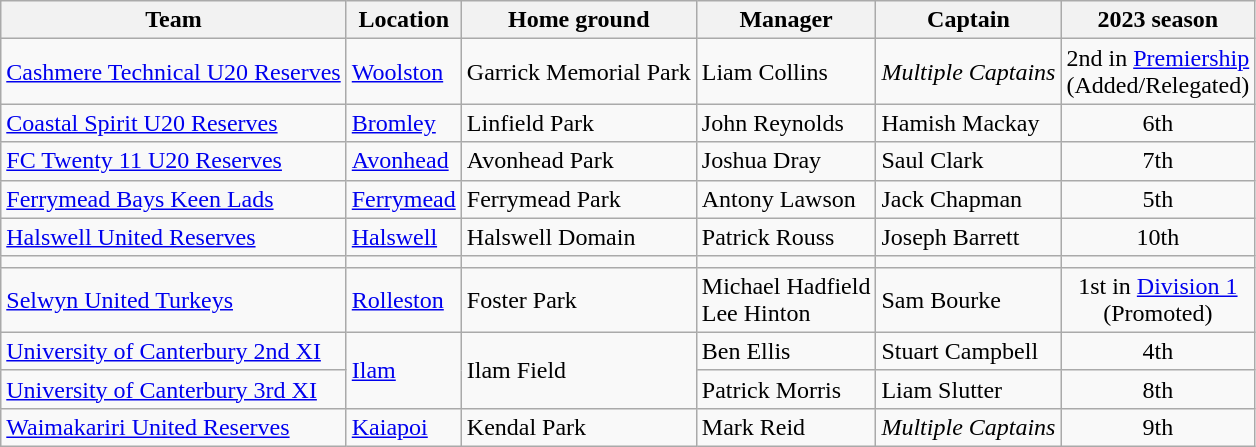<table class="wikitable sortable">
<tr>
<th>Team</th>
<th>Location</th>
<th>Home ground</th>
<th>Manager</th>
<th>Captain</th>
<th>2023 season</th>
</tr>
<tr>
<td><a href='#'>Cashmere Technical U20 Reserves</a></td>
<td><a href='#'>Woolston</a></td>
<td>Garrick Memorial Park</td>
<td>Liam Collins</td>
<td><em>Multiple Captains</em></td>
<td align="center">2nd in <a href='#'>Premiership</a><br>(Added/Relegated)</td>
</tr>
<tr>
<td><a href='#'>Coastal Spirit U20 Reserves</a></td>
<td><a href='#'>Bromley</a></td>
<td>Linfield Park</td>
<td>John Reynolds</td>
<td>Hamish Mackay</td>
<td align="center">6th</td>
</tr>
<tr>
<td><a href='#'>FC Twenty 11 U20 Reserves</a></td>
<td><a href='#'>Avonhead</a></td>
<td>Avonhead Park</td>
<td>Joshua Dray</td>
<td>Saul Clark</td>
<td align="center">7th</td>
</tr>
<tr>
<td><a href='#'>Ferrymead Bays Keen Lads</a></td>
<td><a href='#'>Ferrymead</a></td>
<td>Ferrymead Park</td>
<td>Antony Lawson</td>
<td>Jack Chapman</td>
<td align="center">5th</td>
</tr>
<tr>
<td><a href='#'>Halswell United Reserves</a></td>
<td><a href='#'>Halswell</a></td>
<td>Halswell Domain</td>
<td>Patrick Rouss</td>
<td>Joseph Barrett</td>
<td align="center">10th</td>
</tr>
<tr>
<td></td>
<td></td>
<td></td>
<td></td>
<td></td>
<td align="center"></td>
</tr>
<tr>
<td><a href='#'>Selwyn United Turkeys</a></td>
<td><a href='#'>Rolleston</a></td>
<td>Foster Park</td>
<td>Michael Hadfield<br>Lee Hinton</td>
<td>Sam Bourke</td>
<td align="center">1st in <a href='#'>Division 1</a><br>(Promoted)</td>
</tr>
<tr>
<td><a href='#'>University of Canterbury 2nd XI</a></td>
<td rowspan=2><a href='#'>Ilam</a></td>
<td rowspan=2>Ilam Field</td>
<td>Ben Ellis</td>
<td>Stuart Campbell</td>
<td align="center">4th</td>
</tr>
<tr>
<td><a href='#'>University of Canterbury 3rd XI</a></td>
<td>Patrick Morris</td>
<td>Liam Slutter</td>
<td align="center">8th</td>
</tr>
<tr>
<td><a href='#'>Waimakariri United Reserves</a></td>
<td><a href='#'>Kaiapoi</a></td>
<td>Kendal Park</td>
<td>Mark Reid</td>
<td><em>Multiple Captains</em></td>
<td align="center">9th</td>
</tr>
</table>
